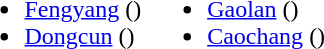<table>
<tr>
<td valign="top"><br><ul><li><a href='#'>Fengyang</a> ()</li><li><a href='#'>Dongcun</a> ()</li></ul></td>
<td valign="top"><br><ul><li><a href='#'>Gaolan</a> ()</li><li><a href='#'>Caochang</a> ()</li></ul></td>
</tr>
</table>
